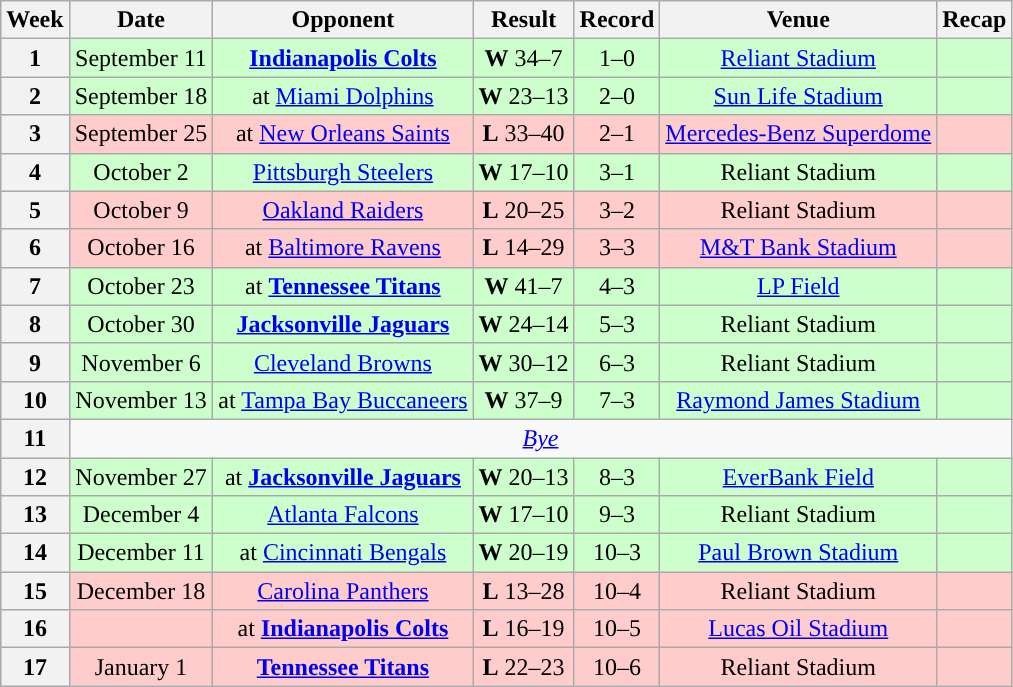<table class="wikitable" style="text-align:center">
<tr>
<th>Week</th>
<th>Date</th>
<th>Opponent</th>
<th>Result</th>
<th>Record</th>
<th>Venue</th>
<th>Recap</th>
</tr>
<tr style="background:#cfc">
<th>1</th>
<td>September 11</td>
<td><strong><a href='#'>Indianapolis Colts</a></strong></td>
<td><strong>W</strong> 34–7</td>
<td>1–0</td>
<td><a href='#'>Reliant Stadium</a></td>
<td></td>
</tr>
<tr style="background:#cfc">
<th>2</th>
<td>September 18</td>
<td>at <a href='#'>Miami Dolphins</a></td>
<td><strong>W</strong> 23–13</td>
<td>2–0</td>
<td><a href='#'>Sun Life Stadium</a></td>
<td></td>
</tr>
<tr style="background:#fcc">
<th>3</th>
<td>September 25</td>
<td>at <a href='#'>New Orleans Saints</a></td>
<td><strong>L</strong> 33–40</td>
<td>2–1</td>
<td><a href='#'>Mercedes-Benz Superdome</a></td>
<td></td>
</tr>
<tr style="background:#cfc">
<th>4</th>
<td>October 2</td>
<td><a href='#'>Pittsburgh Steelers</a></td>
<td><strong>W</strong> 17–10</td>
<td>3–1</td>
<td>Reliant Stadium</td>
<td></td>
</tr>
<tr style="background:#fcc">
<th>5</th>
<td>October 9</td>
<td><a href='#'>Oakland Raiders</a></td>
<td><strong>L</strong> 20–25</td>
<td>3–2</td>
<td>Reliant Stadium</td>
<td></td>
</tr>
<tr style="background:#fcc">
<th>6</th>
<td>October 16</td>
<td>at <a href='#'>Baltimore Ravens</a></td>
<td><strong>L</strong> 14–29</td>
<td>3–3</td>
<td><a href='#'>M&T Bank Stadium</a></td>
<td></td>
</tr>
<tr style="background:#cfc">
<th>7</th>
<td>October 23</td>
<td>at <strong><a href='#'>Tennessee Titans</a></strong></td>
<td><strong>W</strong> 41–7</td>
<td>4–3</td>
<td><a href='#'>LP Field</a></td>
<td></td>
</tr>
<tr style="background:#cfc">
<th>8</th>
<td>October 30</td>
<td><strong><a href='#'>Jacksonville Jaguars</a></strong></td>
<td><strong>W</strong> 24–14</td>
<td>5–3</td>
<td>Reliant Stadium</td>
<td></td>
</tr>
<tr style="background:#cfc">
<th>9</th>
<td>November 6</td>
<td><a href='#'>Cleveland Browns</a></td>
<td><strong>W</strong> 30–12</td>
<td>6–3</td>
<td>Reliant Stadium</td>
<td></td>
</tr>
<tr style="background:#cfc">
<th>10</th>
<td>November 13</td>
<td>at <a href='#'>Tampa Bay Buccaneers</a></td>
<td><strong>W</strong> 37–9</td>
<td>7–3</td>
<td><a href='#'>Raymond James Stadium</a></td>
<td></td>
</tr>
<tr>
<th>11</th>
<td colspan="6"><em><a href='#'>Bye</a></em></td>
</tr>
<tr style="background:#cfc">
<th>12</th>
<td>November 27</td>
<td>at <strong><a href='#'>Jacksonville Jaguars</a></strong></td>
<td><strong>W</strong> 20–13</td>
<td>8–3</td>
<td><a href='#'>EverBank Field</a></td>
<td></td>
</tr>
<tr style="background:#cfc">
<th>13</th>
<td>December 4</td>
<td><a href='#'>Atlanta Falcons</a></td>
<td><strong>W</strong> 17–10</td>
<td>9–3</td>
<td>Reliant Stadium</td>
<td></td>
</tr>
<tr style="background:#cfc">
<th>14</th>
<td>December 11</td>
<td>at <a href='#'>Cincinnati Bengals</a></td>
<td><strong>W</strong> 20–19</td>
<td>10–3</td>
<td><a href='#'>Paul Brown Stadium</a></td>
<td></td>
</tr>
<tr style="background:#fcc">
<th>15</th>
<td>December 18</td>
<td><a href='#'>Carolina Panthers</a></td>
<td><strong>L</strong> 13–28</td>
<td>10–4</td>
<td>Reliant Stadium</td>
<td></td>
</tr>
<tr style="background:#fcc">
<th>16</th>
<td></td>
<td>at <strong><a href='#'>Indianapolis Colts</a></strong></td>
<td><strong>L</strong> 16–19</td>
<td>10–5</td>
<td><a href='#'>Lucas Oil Stadium</a></td>
<td></td>
</tr>
<tr style="background:#fcc">
<th>17</th>
<td>January 1</td>
<td><strong><a href='#'>Tennessee Titans</a></strong></td>
<td><strong>L</strong> 22–23</td>
<td>10–6</td>
<td>Reliant Stadium</td>
<td></td>
</tr>
</table>
